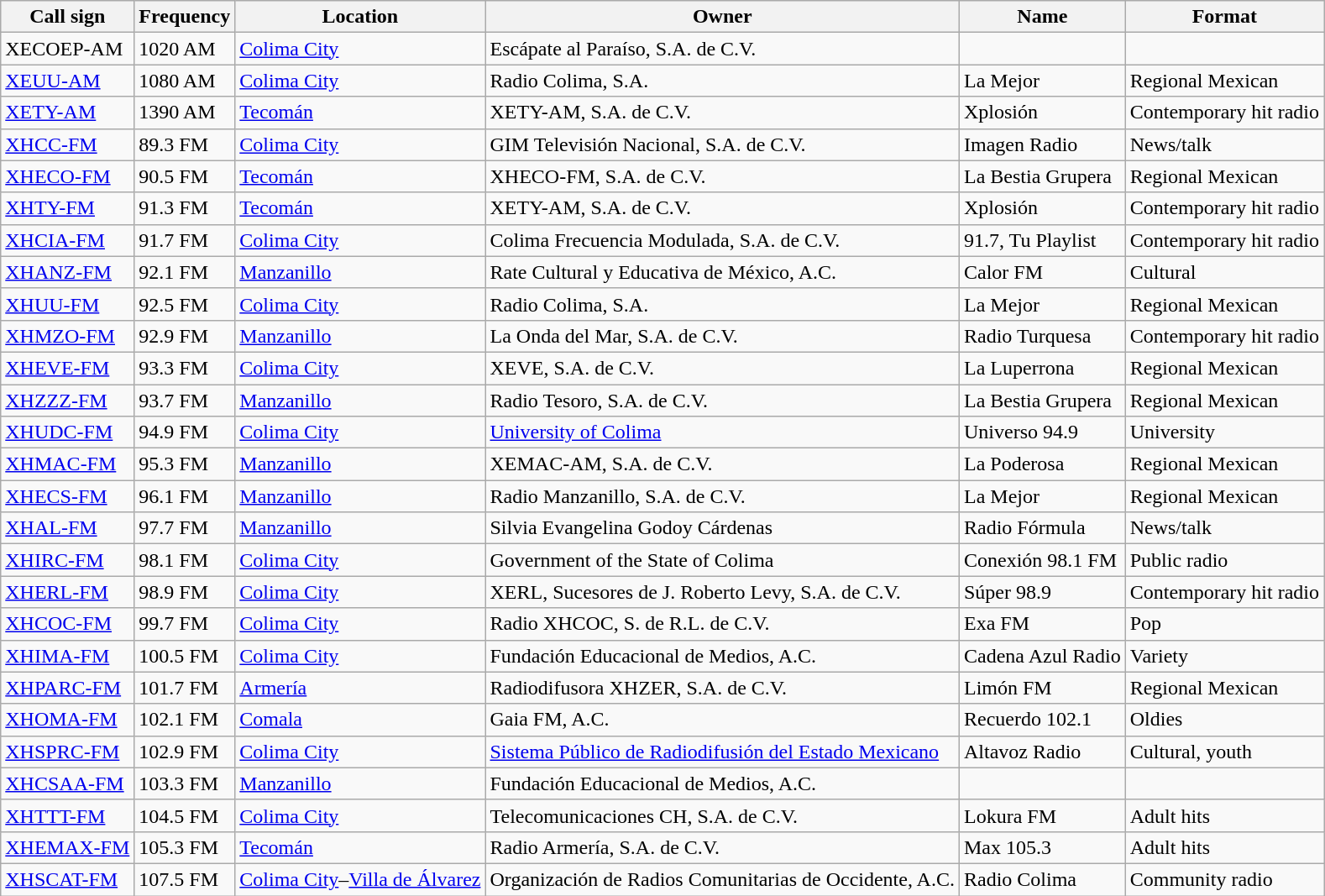<table class="wikitable sortable">
<tr>
<th "scope = "col">Call sign</th>
<th "scope = "col">Frequency</th>
<th "scope = "col">Location</th>
<th "scope = "col">Owner</th>
<th "scope = "col">Name</th>
<th "scope = "col">Format</th>
</tr>
<tr>
<td>XECOEP-AM</td>
<td>1020 AM</td>
<td><a href='#'>Colima City</a></td>
<td>Escápate al Paraíso, S.A. de C.V.</td>
<td></td>
<td></td>
</tr>
<tr>
<td><a href='#'>XEUU-AM</a></td>
<td>1080 AM</td>
<td><a href='#'>Colima City</a></td>
<td>Radio Colima, S.A.</td>
<td>La Mejor</td>
<td>Regional Mexican</td>
</tr>
<tr>
<td><a href='#'>XETY-AM</a></td>
<td>1390 AM</td>
<td><a href='#'>Tecomán</a></td>
<td>XETY-AM, S.A. de C.V.</td>
<td>Xplosión</td>
<td>Contemporary hit radio</td>
</tr>
<tr>
<td><a href='#'>XHCC-FM</a></td>
<td>89.3 FM</td>
<td><a href='#'>Colima City</a></td>
<td>GIM Televisión Nacional, S.A. de C.V.</td>
<td>Imagen Radio</td>
<td>News/talk</td>
</tr>
<tr>
<td><a href='#'>XHECO-FM</a></td>
<td>90.5 FM</td>
<td><a href='#'>Tecomán</a></td>
<td>XHECO-FM, S.A. de C.V.</td>
<td>La Bestia Grupera</td>
<td>Regional Mexican</td>
</tr>
<tr>
<td><a href='#'>XHTY-FM</a></td>
<td>91.3 FM</td>
<td><a href='#'>Tecomán</a></td>
<td>XETY-AM, S.A. de C.V.</td>
<td>Xplosión</td>
<td>Contemporary hit radio</td>
</tr>
<tr>
<td><a href='#'>XHCIA-FM</a></td>
<td>91.7 FM</td>
<td><a href='#'>Colima City</a></td>
<td>Colima Frecuencia Modulada, S.A. de C.V.</td>
<td>91.7, Tu Playlist</td>
<td>Contemporary hit radio</td>
</tr>
<tr>
<td><a href='#'>XHANZ-FM</a></td>
<td>92.1 FM</td>
<td><a href='#'>Manzanillo</a></td>
<td>Rate Cultural y Educativa de México, A.C.</td>
<td>Calor FM</td>
<td>Cultural</td>
</tr>
<tr>
<td><a href='#'>XHUU-FM</a></td>
<td>92.5 FM</td>
<td><a href='#'>Colima City</a></td>
<td>Radio Colima, S.A.</td>
<td>La Mejor</td>
<td>Regional Mexican</td>
</tr>
<tr>
<td><a href='#'>XHMZO-FM</a></td>
<td>92.9 FM</td>
<td><a href='#'>Manzanillo</a></td>
<td>La Onda del Mar, S.A. de C.V.</td>
<td>Radio Turquesa</td>
<td>Contemporary hit radio</td>
</tr>
<tr>
<td><a href='#'>XHEVE-FM</a></td>
<td>93.3 FM</td>
<td><a href='#'>Colima City</a></td>
<td>XEVE, S.A. de C.V.</td>
<td>La Luperrona</td>
<td>Regional Mexican</td>
</tr>
<tr>
<td><a href='#'>XHZZZ-FM</a></td>
<td>93.7 FM</td>
<td><a href='#'>Manzanillo</a></td>
<td>Radio Tesoro, S.A. de C.V.</td>
<td>La Bestia Grupera</td>
<td>Regional Mexican</td>
</tr>
<tr>
<td><a href='#'>XHUDC-FM</a></td>
<td>94.9 FM</td>
<td><a href='#'>Colima City</a></td>
<td><a href='#'>University of Colima</a></td>
<td>Universo 94.9</td>
<td>University</td>
</tr>
<tr>
<td><a href='#'>XHMAC-FM</a></td>
<td>95.3 FM</td>
<td><a href='#'>Manzanillo</a></td>
<td>XEMAC-AM, S.A. de C.V.</td>
<td>La Poderosa</td>
<td>Regional Mexican</td>
</tr>
<tr>
<td><a href='#'>XHECS-FM</a></td>
<td>96.1 FM</td>
<td><a href='#'>Manzanillo</a></td>
<td>Radio Manzanillo, S.A. de C.V.</td>
<td>La Mejor</td>
<td>Regional Mexican</td>
</tr>
<tr>
<td><a href='#'>XHAL-FM</a></td>
<td>97.7 FM</td>
<td><a href='#'>Manzanillo</a></td>
<td>Silvia Evangelina Godoy Cárdenas</td>
<td>Radio Fórmula</td>
<td>News/talk</td>
</tr>
<tr>
<td><a href='#'>XHIRC-FM</a></td>
<td>98.1 FM</td>
<td><a href='#'>Colima City</a></td>
<td>Government of the State of Colima</td>
<td>Conexión 98.1 FM</td>
<td>Public radio</td>
</tr>
<tr>
<td><a href='#'>XHERL-FM</a></td>
<td>98.9 FM</td>
<td><a href='#'>Colima City</a></td>
<td>XERL, Sucesores de J. Roberto Levy, S.A. de C.V.</td>
<td>Súper 98.9</td>
<td>Contemporary hit radio</td>
</tr>
<tr>
<td><a href='#'>XHCOC-FM</a></td>
<td>99.7 FM</td>
<td><a href='#'>Colima City</a></td>
<td>Radio XHCOC, S. de R.L. de C.V.</td>
<td>Exa FM</td>
<td>Pop</td>
</tr>
<tr>
<td><a href='#'>XHIMA-FM</a></td>
<td>100.5 FM</td>
<td><a href='#'>Colima City</a></td>
<td>Fundación Educacional de Medios, A.C.</td>
<td>Cadena Azul Radio</td>
<td>Variety</td>
</tr>
<tr>
<td><a href='#'>XHPARC-FM</a></td>
<td>101.7 FM</td>
<td><a href='#'>Armería</a></td>
<td>Radiodifusora XHZER, S.A. de C.V.</td>
<td>Limón FM</td>
<td>Regional Mexican</td>
</tr>
<tr>
<td><a href='#'>XHOMA-FM</a></td>
<td>102.1 FM</td>
<td><a href='#'>Comala</a></td>
<td>Gaia FM, A.C.</td>
<td>Recuerdo 102.1</td>
<td>Oldies</td>
</tr>
<tr>
<td><a href='#'>XHSPRC-FM</a></td>
<td>102.9 FM</td>
<td><a href='#'>Colima City</a></td>
<td><a href='#'>Sistema Público de Radiodifusión del Estado Mexicano</a></td>
<td>Altavoz Radio</td>
<td>Cultural, youth</td>
</tr>
<tr>
<td><a href='#'>XHCSAA-FM</a></td>
<td>103.3 FM</td>
<td><a href='#'>Manzanillo</a></td>
<td>Fundación Educacional de Medios, A.C.</td>
<td></td>
<td></td>
</tr>
<tr>
<td><a href='#'>XHTTT-FM</a></td>
<td>104.5 FM</td>
<td><a href='#'>Colima City</a></td>
<td>Telecomunicaciones CH, S.A. de C.V.</td>
<td>Lokura FM</td>
<td>Adult hits</td>
</tr>
<tr>
<td><a href='#'>XHEMAX-FM</a></td>
<td>105.3 FM</td>
<td><a href='#'>Tecomán</a></td>
<td>Radio Armería, S.A. de C.V.</td>
<td>Max 105.3</td>
<td>Adult hits</td>
</tr>
<tr>
<td><a href='#'>XHSCAT-FM</a></td>
<td>107.5 FM</td>
<td><a href='#'>Colima City</a>–<a href='#'>Villa de Álvarez</a></td>
<td>Organización de Radios Comunitarias de Occidente, A.C.</td>
<td>Radio Colima</td>
<td>Community radio</td>
</tr>
</table>
